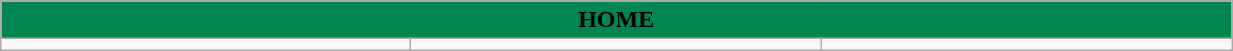<table class="wikitable collapsible collapsed" style="width:65%">
<tr>
<th colspan=15 ! style="color:black; background:#008751">HOME</th>
</tr>
<tr>
<td></td>
<td></td>
<td></td>
</tr>
</table>
